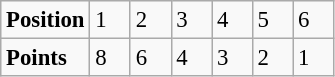<table class="wikitable" style="font-size: 95%;">
<tr>
<td><strong>Position</strong></td>
<td width=20>1</td>
<td width=20>2</td>
<td width=20>3</td>
<td width=20>4</td>
<td width=20>5</td>
<td width=20>6</td>
</tr>
<tr>
<td><strong>Points</strong></td>
<td>8</td>
<td>6</td>
<td>4</td>
<td>3</td>
<td>2</td>
<td>1</td>
</tr>
</table>
